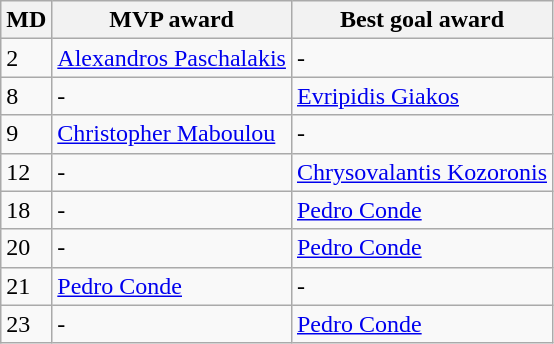<table class="wikitable">
<tr>
<th>MD</th>
<th>MVP award</th>
<th>Best goal award</th>
</tr>
<tr>
<td>2</td>
<td><a href='#'>Alexandros Paschalakis</a></td>
<td>-</td>
</tr>
<tr>
<td>8</td>
<td>-</td>
<td><a href='#'>Evripidis Giakos</a></td>
</tr>
<tr>
<td>9</td>
<td><a href='#'>Christopher Maboulou</a></td>
<td>-</td>
</tr>
<tr>
<td>12</td>
<td>-</td>
<td><a href='#'>Chrysovalantis Kozoronis</a></td>
</tr>
<tr>
<td>18</td>
<td>-</td>
<td><a href='#'>Pedro Conde</a></td>
</tr>
<tr>
<td>20</td>
<td>-</td>
<td><a href='#'>Pedro Conde</a></td>
</tr>
<tr>
<td>21</td>
<td><a href='#'>Pedro Conde</a></td>
<td>-</td>
</tr>
<tr>
<td>23</td>
<td>-</td>
<td><a href='#'>Pedro Conde</a></td>
</tr>
</table>
